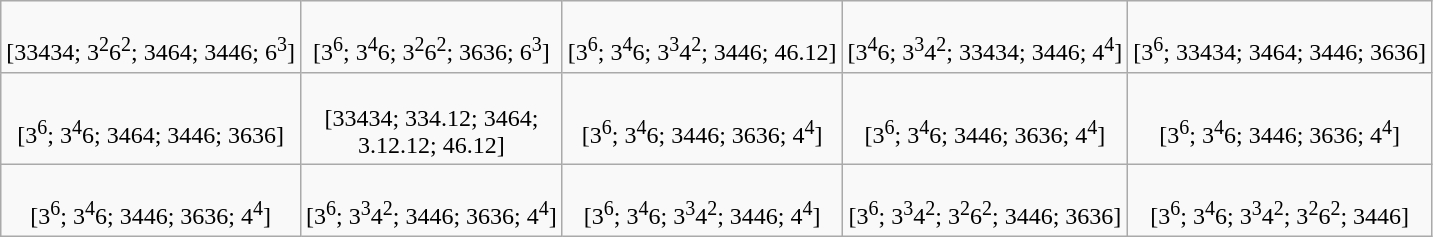<table class=wikitable>
<tr align=center>
<td><br>[33434; 3<sup>2</sup>6<sup>2</sup>; 3464; 3446; 6<sup>3</sup>]</td>
<td><br>[3<sup>6</sup>; 3<sup>4</sup>6; 3<sup>2</sup>6<sup>2</sup>; 3636; 6<sup>3</sup>]</td>
<td><br>[3<sup>6</sup>; 3<sup>4</sup>6; 3<sup>3</sup>4<sup>2</sup>; 3446; 46.12]</td>
<td><br>[3<sup>4</sup>6; 3<sup>3</sup>4<sup>2</sup>; 33434; 3446; 4<sup>4</sup>]</td>
<td><br>[3<sup>6</sup>; 33434; 3464; 3446; 3636]</td>
</tr>
<tr align=center>
<td><br>[3<sup>6</sup>; 3<sup>4</sup>6; 3464; 3446; 3636]</td>
<td><br>[33434; 334.12; 3464;<br>3.12.12; 46.12]</td>
<td><br>[3<sup>6</sup>; 3<sup>4</sup>6; 3446; 3636; 4<sup>4</sup>]</td>
<td><br>[3<sup>6</sup>; 3<sup>4</sup>6; 3446; 3636; 4<sup>4</sup>]</td>
<td><br>[3<sup>6</sup>; 3<sup>4</sup>6; 3446; 3636; 4<sup>4</sup>]</td>
</tr>
<tr align=center>
<td><br>[3<sup>6</sup>; 3<sup>4</sup>6; 3446; 3636; 4<sup>4</sup>]</td>
<td><br>[3<sup>6</sup>; 3<sup>3</sup>4<sup>2</sup>; 3446; 3636; 4<sup>4</sup>]</td>
<td><br>[3<sup>6</sup>; 3<sup>4</sup>6; 3<sup>3</sup>4<sup>2</sup>; 3446; 4<sup>4</sup>]</td>
<td><br>[3<sup>6</sup>; 3<sup>3</sup>4<sup>2</sup>; 3<sup>2</sup>6<sup>2</sup>; 3446; 3636]</td>
<td><br>[3<sup>6</sup>; 3<sup>4</sup>6; 3<sup>3</sup>4<sup>2</sup>; 3<sup>2</sup>6<sup>2</sup>; 3446]</td>
</tr>
</table>
